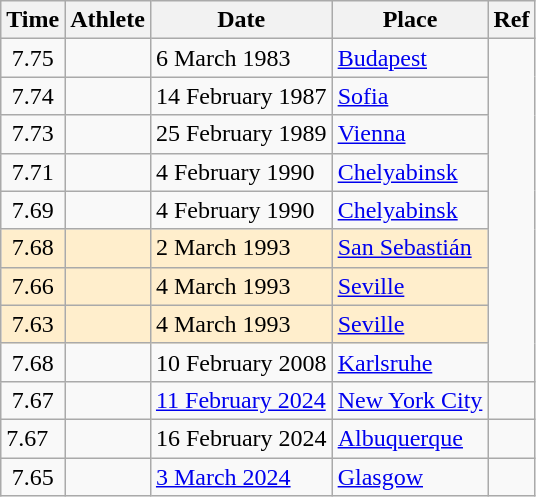<table class="wikitable" style="text-align: left;">
<tr>
<th scope=col>Time</th>
<th scope=col>Athlete</th>
<th scope=col>Date</th>
<th scope=col>Place</th>
<th scope=col>Ref</th>
</tr>
<tr>
<td align=center>7.75</td>
<td></td>
<td>6 March 1983</td>
<td><a href='#'>Budapest</a></td>
</tr>
<tr>
<td align=center>7.74</td>
<td></td>
<td>14 February 1987</td>
<td><a href='#'>Sofia</a></td>
</tr>
<tr>
<td align=center>7.73</td>
<td></td>
<td>25 February 1989</td>
<td><a href='#'>Vienna</a></td>
</tr>
<tr>
<td align=center>7.71</td>
<td></td>
<td>4 February 1990</td>
<td><a href='#'>Chelyabinsk</a></td>
</tr>
<tr>
<td align=center>7.69</td>
<td></td>
<td>4 February 1990</td>
<td><a href='#'>Chelyabinsk</a></td>
</tr>
<tr style="background: #fec">
<td align=center>7.68</td>
<td></td>
<td>2 March 1993</td>
<td><a href='#'>San Sebastián</a></td>
</tr>
<tr style="background: #fec">
<td align=center>7.66</td>
<td></td>
<td>4 March 1993</td>
<td><a href='#'>Seville</a></td>
</tr>
<tr style="background: #fec">
<td align=center>7.63</td>
<td></td>
<td>4 March 1993</td>
<td><a href='#'>Seville</a></td>
</tr>
<tr>
<td align=center>7.68</td>
<td></td>
<td>10 February 2008</td>
<td><a href='#'>Karlsruhe</a></td>
</tr>
<tr>
<td align=center>7.67</td>
<td></td>
<td><a href='#'>11 February 2024</a></td>
<td><a href='#'>New York City</a></td>
<td></td>
</tr>
<tr>
<td>7.67 </td>
<td></td>
<td>16 February 2024</td>
<td><a href='#'>Albuquerque</a></td>
<td></td>
</tr>
<tr>
<td align=center>7.65</td>
<td></td>
<td><a href='#'>3 March 2024</a></td>
<td><a href='#'>Glasgow</a></td>
<td style="text-align:center"></td>
</tr>
</table>
